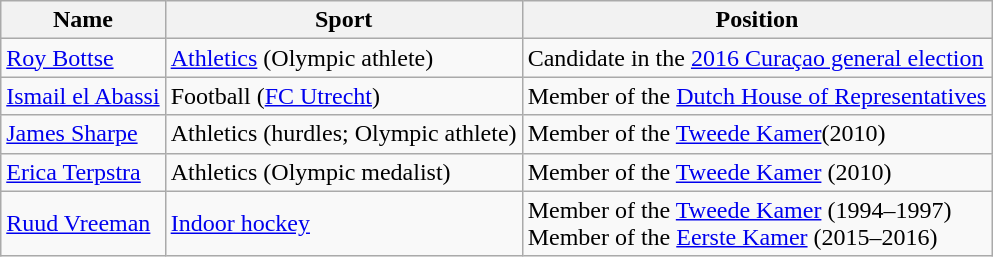<table class="wikitable sortable">
<tr>
<th>Name</th>
<th>Sport</th>
<th>Position</th>
</tr>
<tr>
<td data-sort-value="Bottse,Roy"><a href='#'>Roy Bottse</a></td>
<td><a href='#'>Athletics</a> (Olympic athlete)</td>
<td>Candidate in the <a href='#'>2016 Curaçao general election</a></td>
</tr>
<tr>
<td><a href='#'>Ismail el Abassi</a></td>
<td>Football (<a href='#'>FC Utrecht</a>)</td>
<td>Member of the <a href='#'>Dutch House of Representatives</a></td>
</tr>
<tr>
<td data-sort-value="Sharpe,James"><a href='#'>James Sharpe</a></td>
<td>Athletics (hurdles; Olympic athlete)</td>
<td>Member of the <a href='#'>Tweede Kamer</a>(2010)</td>
</tr>
<tr>
<td data-sort-value="Terpstra,Erica"><a href='#'>Erica Terpstra</a></td>
<td>Athletics (Olympic medalist)</td>
<td>Member of the <a href='#'>Tweede Kamer</a> (2010)</td>
</tr>
<tr>
<td data-sort-value="Vreeman,Ruud"><a href='#'>Ruud Vreeman</a></td>
<td><a href='#'>Indoor hockey</a></td>
<td>Member of the <a href='#'>Tweede Kamer</a> (1994–1997)<br>Member of the <a href='#'>Eerste Kamer</a> (2015–2016)</td>
</tr>
</table>
